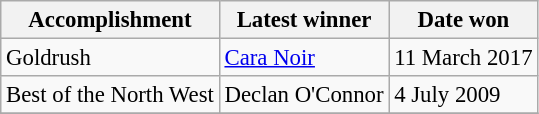<table class="wikitable" style="font-size: 95%;">
<tr>
<th>Accomplishment</th>
<th>Latest winner</th>
<th>Date won</th>
</tr>
<tr>
<td>Goldrush</td>
<td><a href='#'>Cara Noir</a></td>
<td>11 March 2017</td>
</tr>
<tr>
<td>Best of the North West</td>
<td>Declan O'Connor</td>
<td>4 July 2009</td>
</tr>
<tr>
</tr>
</table>
